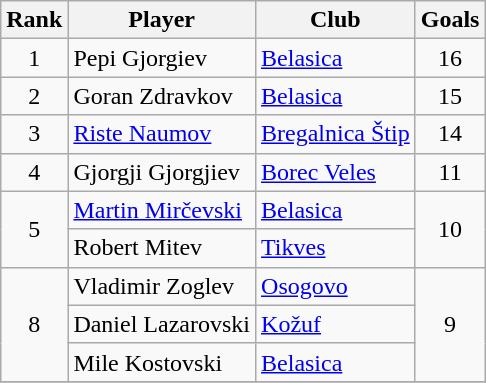<table class="wikitable" style="text-align:center">
<tr>
<th>Rank</th>
<th>Player</th>
<th>Club</th>
<th>Goals</th>
</tr>
<tr>
<td>1</td>
<td align="left"> Pepi Gjorgiev</td>
<td align="left"><a href='#'>Belasica</a></td>
<td>16</td>
</tr>
<tr>
<td>2</td>
<td align="left"> Goran Zdravkov</td>
<td align="left"><a href='#'>Belasica</a></td>
<td>15</td>
</tr>
<tr>
<td>3</td>
<td align="left"> <a href='#'>Riste Naumov</a></td>
<td align="left"><a href='#'>Bregalnica Štip</a></td>
<td>14</td>
</tr>
<tr>
<td>4</td>
<td align="left"> Gjorgji Gjorgjiev</td>
<td align="left"><a href='#'>Borec Veles</a></td>
<td>11</td>
</tr>
<tr>
<td rowspan="2">5</td>
<td align="left"> <a href='#'>Martin Mirčevski</a></td>
<td align="left"><a href='#'>Belasica</a></td>
<td rowspan="2">10</td>
</tr>
<tr>
<td align="left"> Robert Mitev</td>
<td align="left"><a href='#'>Tikves</a></td>
</tr>
<tr>
<td rowspan="3">8</td>
<td align="left"> Vladimir Zoglev</td>
<td align="left"><a href='#'>Osogovo</a></td>
<td rowspan="3">9</td>
</tr>
<tr>
<td align="left"> Daniel Lazarovski</td>
<td align="left"><a href='#'>Kožuf</a></td>
</tr>
<tr>
<td align="left"> Mile Kostovski</td>
<td align="left"><a href='#'>Belasica</a></td>
</tr>
<tr>
</tr>
</table>
